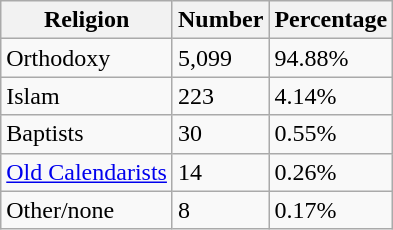<table class="wikitable">
<tr>
<th>Religion</th>
<th>Number</th>
<th>Percentage</th>
</tr>
<tr>
<td>Orthodoxy</td>
<td>5,099</td>
<td>94.88%</td>
</tr>
<tr>
<td>Islam</td>
<td>223</td>
<td>4.14%</td>
</tr>
<tr>
<td>Baptists</td>
<td>30</td>
<td>0.55%</td>
</tr>
<tr>
<td><a href='#'>Old Calendarists</a></td>
<td>14</td>
<td>0.26%</td>
</tr>
<tr>
<td>Other/none</td>
<td>8</td>
<td>0.17%</td>
</tr>
</table>
